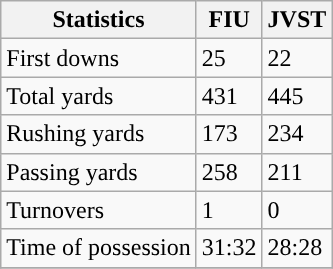<table class="wikitable" style="float: left;">
<tr>
<th>Statistics</th>
<th>FIU</th>
<th>JVST</th>
</tr>
<tr>
<td>First downs</td>
<td>25</td>
<td>22</td>
</tr>
<tr>
<td>Total yards</td>
<td>431</td>
<td>445</td>
</tr>
<tr>
<td>Rushing yards</td>
<td>173</td>
<td>234</td>
</tr>
<tr>
<td>Passing yards</td>
<td>258</td>
<td>211</td>
</tr>
<tr>
<td>Turnovers</td>
<td>1</td>
<td>0</td>
</tr>
<tr>
<td>Time of possession</td>
<td>31:32</td>
<td>28:28</td>
</tr>
<tr>
</tr>
</table>
